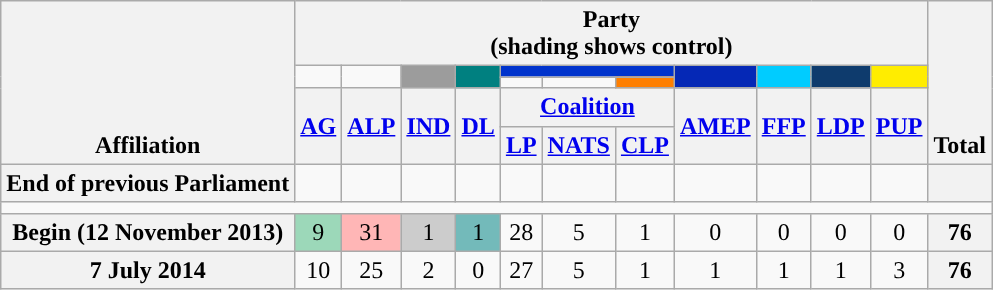<table class="wikitable" style="text-align:center">
<tr style="vertical-align:bottom;">
<th rowspan="5">Affiliation</th>
<th colspan="11">Party <br> <div>(shading shows control)</div></th>
<th rowspan="5">Total</th>
</tr>
<tr>
<td rowspan="2" style="background-color:"></td>
<td rowspan="2" style="background-color:"></td>
<td rowspan="2" style="background-color:#9C9C9C"></td>
<td rowspan="2" style="background-color:#008080"></td>
<td colspan="3" style="background-color:#0033CC"></td>
<td rowspan="2" style="background-color:#0528B6"></td>
<td rowspan="2" style="background-color:#00CCFF"></td>
<td rowspan="2" style="background-color:#0E3B6D"></td>
<td rowspan="2" style="background-color:#FFED00"></td>
</tr>
<tr style="height:5px">
<td style="background-color:"></td>
<td style="background-color:"></td>
<td style="background-color:#FF7F00"></td>
</tr>
<tr>
<th rowspan="2"><a href='#'>AG</a></th>
<th rowspan="2"><a href='#'>ALP</a></th>
<th rowspan="2"><a href='#'>IND</a></th>
<th rowspan="2"><a href='#'>DL</a></th>
<th colspan="3"><a href='#'>Coalition</a></th>
<th rowspan="2"><a href='#'>AMEP</a></th>
<th rowspan="2"><a href='#'>FFP</a></th>
<th rowspan="2"><a href='#'>LDP</a></th>
<th rowspan="2"><a href='#'>PUP</a></th>
</tr>
<tr>
<th><div><a href='#'>LP</a></div></th>
<th><div><a href='#'>NATS</a></div></th>
<th><div><a href='#'>CLP</a></div></th>
</tr>
<tr>
<th><div>End of previous Parliament</div></th>
<td></td>
<td></td>
<td></td>
<td></td>
<td></td>
<td></td>
<td></td>
<td></td>
<td></td>
<td></td>
<td></td>
<th></th>
</tr>
<tr>
<td colspan="13"></td>
</tr>
<tr>
<th><div>Begin (12 November 2013)</div></th>
<td style="background-color:#9CD8B9">9</td>
<td style="background-color:#FFB6B6">31</td>
<td style="background-color:#CCCCCC">1</td>
<td style="background-color:#73BABA">1</td>
<td>28</td>
<td>5</td>
<td>1</td>
<td>0</td>
<td>0</td>
<td>0</td>
<td>0</td>
<th>76</th>
</tr>
<tr>
<th><div>7 July 2014</div></th>
<td>10</td>
<td>25</td>
<td>2</td>
<td>0</td>
<td>27</td>
<td>5</td>
<td>1</td>
<td>1</td>
<td>1</td>
<td>1</td>
<td>3</td>
<th>76</th>
</tr>
</table>
